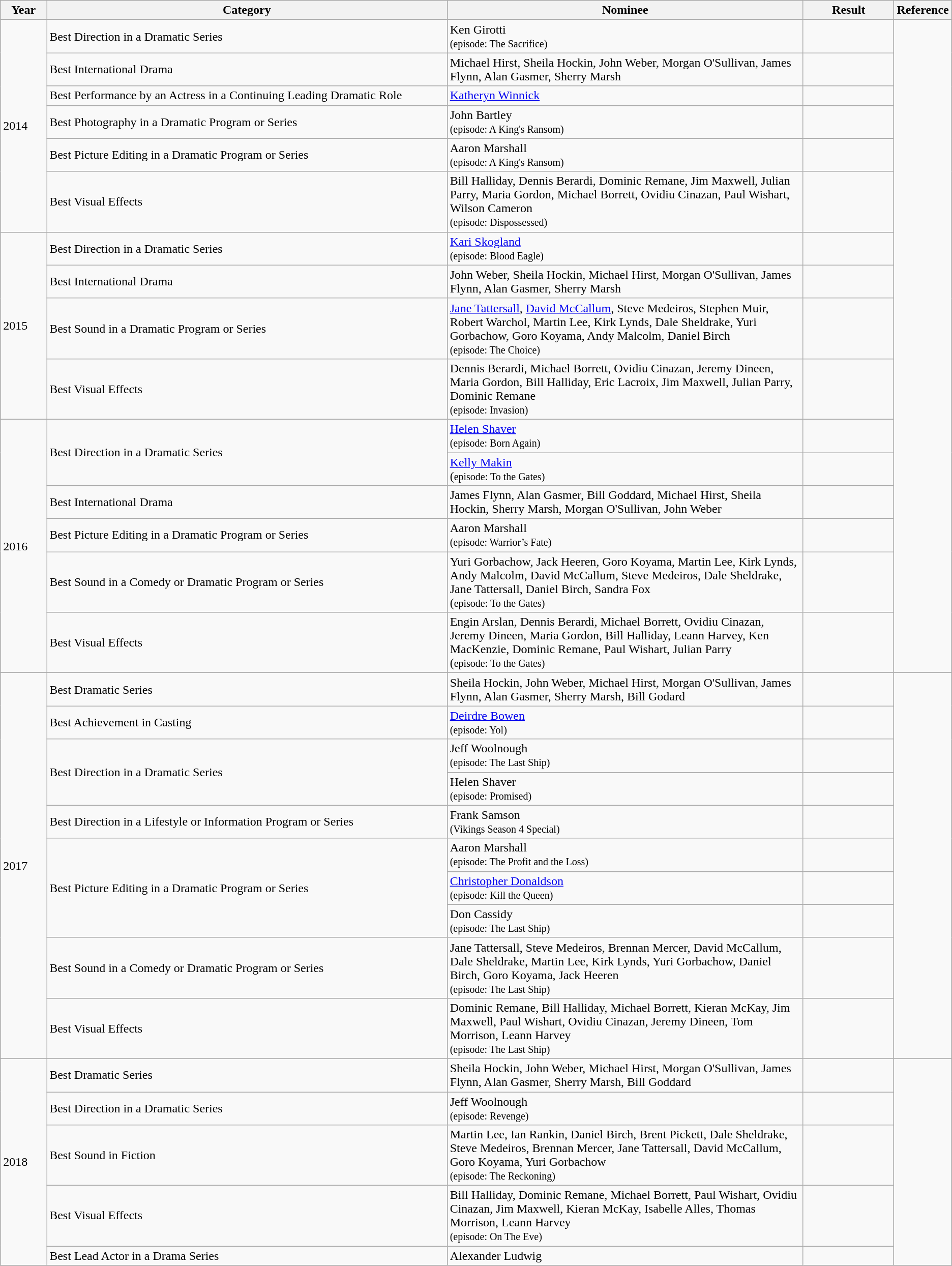<table class="wikitable">
<tr>
<th width=5%>Year</th>
<th width=45%>Category</th>
<th width=40%>Nominee</th>
<th width=10%>Result</th>
<th width=5%>Reference</th>
</tr>
<tr>
<td rowspan="6">2014</td>
<td>Best Direction in a Dramatic Series</td>
<td>Ken Girotti<br><small>(episode: The Sacrifice)</small></td>
<td></td>
<td rowspan="16"></td>
</tr>
<tr>
<td>Best International Drama</td>
<td>Michael Hirst, Sheila Hockin, John Weber, Morgan O'Sullivan, James Flynn, Alan Gasmer, Sherry Marsh</td>
<td></td>
</tr>
<tr>
<td>Best Performance by an Actress in a Continuing Leading Dramatic Role</td>
<td><a href='#'>Katheryn Winnick</a></td>
<td></td>
</tr>
<tr>
<td>Best Photography in a Dramatic Program or Series</td>
<td>John Bartley<br><small>(episode: A King's Ransom)</small></td>
<td></td>
</tr>
<tr>
<td>Best Picture Editing in a Dramatic Program or Series</td>
<td>Aaron Marshall<br><small>(episode: A King's Ransom)</small></td>
<td></td>
</tr>
<tr>
<td>Best Visual Effects</td>
<td>Bill Halliday, Dennis Berardi, Dominic Remane, Jim Maxwell, Julian Parry, Maria Gordon, Michael Borrett, Ovidiu Cinazan, Paul Wishart, Wilson Cameron<br><small>(episode: Dispossessed)</small></td>
<td></td>
</tr>
<tr>
<td rowspan="4">2015</td>
<td>Best Direction in a Dramatic Series</td>
<td><a href='#'>Kari Skogland</a><br><small>(episode: Blood Eagle)</small></td>
<td></td>
</tr>
<tr>
<td>Best International Drama</td>
<td>John Weber, Sheila Hockin, Michael Hirst, Morgan O'Sullivan, James Flynn, Alan Gasmer, Sherry Marsh</td>
<td></td>
</tr>
<tr>
<td>Best Sound in a Dramatic Program or Series</td>
<td><a href='#'>Jane Tattersall</a>, <a href='#'>David McCallum</a>, Steve Medeiros, Stephen Muir, Robert Warchol, Martin Lee, Kirk Lynds, Dale Sheldrake, Yuri Gorbachow, Goro Koyama, Andy Malcolm, Daniel Birch<br><small>(episode: The Choice)</small></td>
<td></td>
</tr>
<tr>
<td>Best Visual Effects</td>
<td>Dennis Berardi, Michael Borrett, Ovidiu Cinazan, Jeremy Dineen, Maria Gordon, Bill Halliday, Eric Lacroix, Jim Maxwell, Julian Parry, Dominic Remane<br><small>(episode: Invasion)</small></td>
<td></td>
</tr>
<tr>
<td rowspan="6">2016</td>
<td rowspan="2">Best Direction in a Dramatic Series</td>
<td><a href='#'>Helen Shaver</a><br><small>(episode: Born Again)</small></td>
<td></td>
</tr>
<tr>
<td><a href='#'>Kelly Makin</a><br>(<small>episode: To the Gates)</small></td>
<td></td>
</tr>
<tr>
<td>Best International Drama</td>
<td>James Flynn, Alan Gasmer, Bill Goddard, Michael Hirst, Sheila Hockin, Sherry Marsh, Morgan O'Sullivan, John Weber</td>
<td></td>
</tr>
<tr>
<td>Best Picture Editing in a Dramatic Program or Series</td>
<td>Aaron Marshall<br><small>(episode: Warrior’s Fate)</small></td>
<td></td>
</tr>
<tr>
<td>Best Sound in a Comedy or Dramatic Program or Series</td>
<td>Yuri Gorbachow, Jack Heeren, Goro Koyama, Martin Lee, Kirk Lynds, Andy Malcolm, David McCallum, Steve Medeiros, Dale Sheldrake, Jane Tattersall, Daniel Birch, Sandra Fox<br>(<small>episode: To the Gates)</small></td>
<td></td>
</tr>
<tr>
<td>Best Visual Effects</td>
<td>Engin Arslan, Dennis Berardi, Michael Borrett, Ovidiu Cinazan, Jeremy Dineen, Maria Gordon, Bill Halliday, Leann Harvey, Ken MacKenzie, Dominic Remane, Paul Wishart, Julian Parry<br>(<small>episode: To the Gates)</small></td>
<td></td>
</tr>
<tr>
<td rowspan="10">2017</td>
<td>Best Dramatic Series</td>
<td>Sheila Hockin, John Weber, Michael Hirst, Morgan O'Sullivan, James Flynn, Alan Gasmer, Sherry Marsh, Bill Godard</td>
<td></td>
<td rowspan="10"></td>
</tr>
<tr>
<td>Best Achievement in Casting</td>
<td><a href='#'>Deirdre Bowen</a><br><small>(episode: Yol)</small></td>
<td></td>
</tr>
<tr>
<td rowspan="2">Best Direction in a Dramatic Series</td>
<td>Jeff Woolnough<br><small>(episode: The Last Ship)</small></td>
<td></td>
</tr>
<tr>
<td>Helen Shaver<br><small>(episode: Promised)</small></td>
<td></td>
</tr>
<tr>
<td>Best Direction in a Lifestyle or Information Program or Series</td>
<td>Frank Samson<br><small>(Vikings Season 4 Special)</small></td>
<td></td>
</tr>
<tr>
<td rowspan="3">Best Picture Editing in a Dramatic Program or Series</td>
<td>Aaron Marshall<br><small>(episode: The Profit and the Loss)</small></td>
<td></td>
</tr>
<tr>
<td><a href='#'>Christopher Donaldson</a><br><small>(episode: Kill the Queen)</small></td>
<td></td>
</tr>
<tr>
<td>Don Cassidy<br><small>(episode: The Last Ship)</small></td>
<td></td>
</tr>
<tr>
<td>Best Sound in a Comedy or Dramatic Program or Series</td>
<td>Jane Tattersall, Steve Medeiros, Brennan Mercer, David McCallum, Dale Sheldrake, Martin Lee, Kirk Lynds, Yuri Gorbachow, Daniel Birch, Goro Koyama, Jack Heeren<br><small>(episode: The Last Ship)</small></td>
<td></td>
</tr>
<tr>
<td>Best Visual Effects</td>
<td>Dominic Remane, Bill Halliday, Michael Borrett, Kieran McKay, Jim Maxwell, Paul Wishart, Ovidiu Cinazan, Jeremy Dineen, Tom Morrison, Leann Harvey<br><small>(episode: The Last Ship)</small></td>
<td></td>
</tr>
<tr>
<td rowspan=5>2018</td>
<td>Best Dramatic Series</td>
<td>Sheila Hockin, John Weber, Michael Hirst, Morgan O'Sullivan, James Flynn, Alan Gasmer, Sherry Marsh, Bill Goddard</td>
<td></td>
<td rowspan=5></td>
</tr>
<tr>
<td>Best Direction in a Dramatic Series</td>
<td>Jeff Woolnough<br><small>(episode: Revenge)</small></td>
<td></td>
</tr>
<tr>
<td>Best Sound in Fiction</td>
<td>Martin Lee, Ian Rankin, Daniel Birch, Brent Pickett, Dale Sheldrake, Steve Medeiros, Brennan Mercer, Jane Tattersall, David McCallum, Goro Koyama, Yuri Gorbachow<br><small>(episode: The Reckoning)</small></td>
<td></td>
</tr>
<tr>
<td>Best Visual Effects</td>
<td>Bill Halliday, Dominic Remane, Michael Borrett, Paul Wishart, Ovidiu Cinazan, Jim Maxwell, Kieran McKay, Isabelle Alles, Thomas Morrison, Leann Harvey<br><small>(episode: On The Eve)</small></td>
<td></td>
</tr>
<tr>
<td>Best Lead Actor in a Drama Series</td>
<td>Alexander Ludwig</td>
<td></td>
</tr>
</table>
